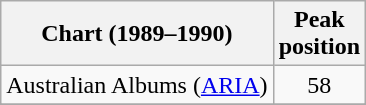<table class="wikitable plainrowheaders sortable">
<tr>
<th>Chart (1989–1990)</th>
<th>Peak<br>position</th>
</tr>
<tr>
<td>Australian Albums (<a href='#'>ARIA</a>)</td>
<td style="text-align:center;">58</td>
</tr>
<tr>
</tr>
<tr>
</tr>
<tr>
</tr>
</table>
